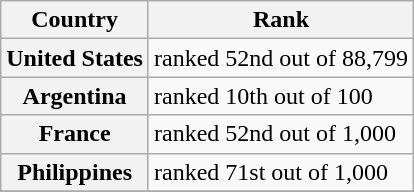<table class="wikitable">
<tr>
<th>Country</th>
<th>Rank</th>
</tr>
<tr>
<th>United States</th>
<td>ranked 52nd out of 88,799</td>
</tr>
<tr>
<th>Argentina</th>
<td>ranked 10th out of 100</td>
</tr>
<tr>
<th>France</th>
<td>ranked 52nd out of 1,000</td>
</tr>
<tr>
<th>Philippines</th>
<td>ranked 71st out of 1,000</td>
</tr>
<tr>
</tr>
<tr>
</tr>
</table>
